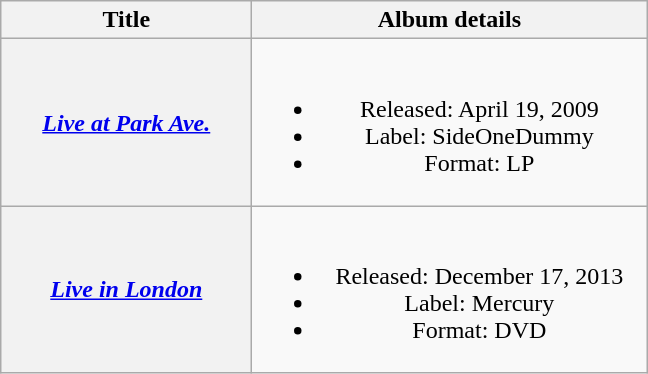<table class="wikitable plainrowheaders" style="text-align:center;">
<tr>
<th style="width:10em">Title</th>
<th style="width:16em">Album details</th>
</tr>
<tr>
<th scope="row"><em><a href='#'>Live at Park Ave.</a></em></th>
<td><br><ul><li>Released: April 19, 2009</li><li>Label: SideOneDummy</li><li>Format: LP</li></ul></td>
</tr>
<tr>
<th scope="row"><em><a href='#'>Live in London</a></em></th>
<td><br><ul><li>Released: December 17, 2013</li><li>Label: Mercury</li><li>Format: DVD</li></ul></td>
</tr>
</table>
